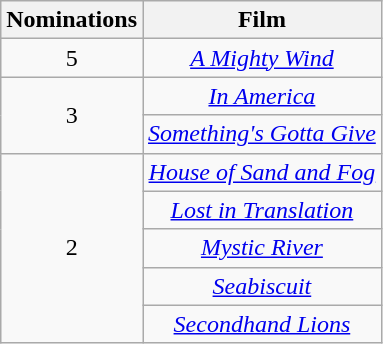<table class="wikitable plainrowheaders" style="text-align:center;">
<tr>
<th scope="col" style="width:55px;">Nominations</th>
<th scope="col" style="text-align:center;">Film</th>
</tr>
<tr>
<td scope=row rowspan=1 style="text-align:center;">5</td>
<td><em><a href='#'>A Mighty Wind</a></em></td>
</tr>
<tr>
<td scope=row rowspan=2 style="text-align:center;">3</td>
<td><em><a href='#'>In America</a></em></td>
</tr>
<tr>
<td><em><a href='#'>Something's Gotta Give</a></em></td>
</tr>
<tr>
<td scope=row rowspan=5 style="text-align:center;">2</td>
<td><em><a href='#'>House of Sand and Fog</a></em></td>
</tr>
<tr>
<td><em><a href='#'>Lost in Translation</a></em></td>
</tr>
<tr>
<td><em><a href='#'>Mystic River</a></em></td>
</tr>
<tr>
<td><em><a href='#'>Seabiscuit</a></em></td>
</tr>
<tr>
<td><em><a href='#'>Secondhand Lions</a></em></td>
</tr>
</table>
